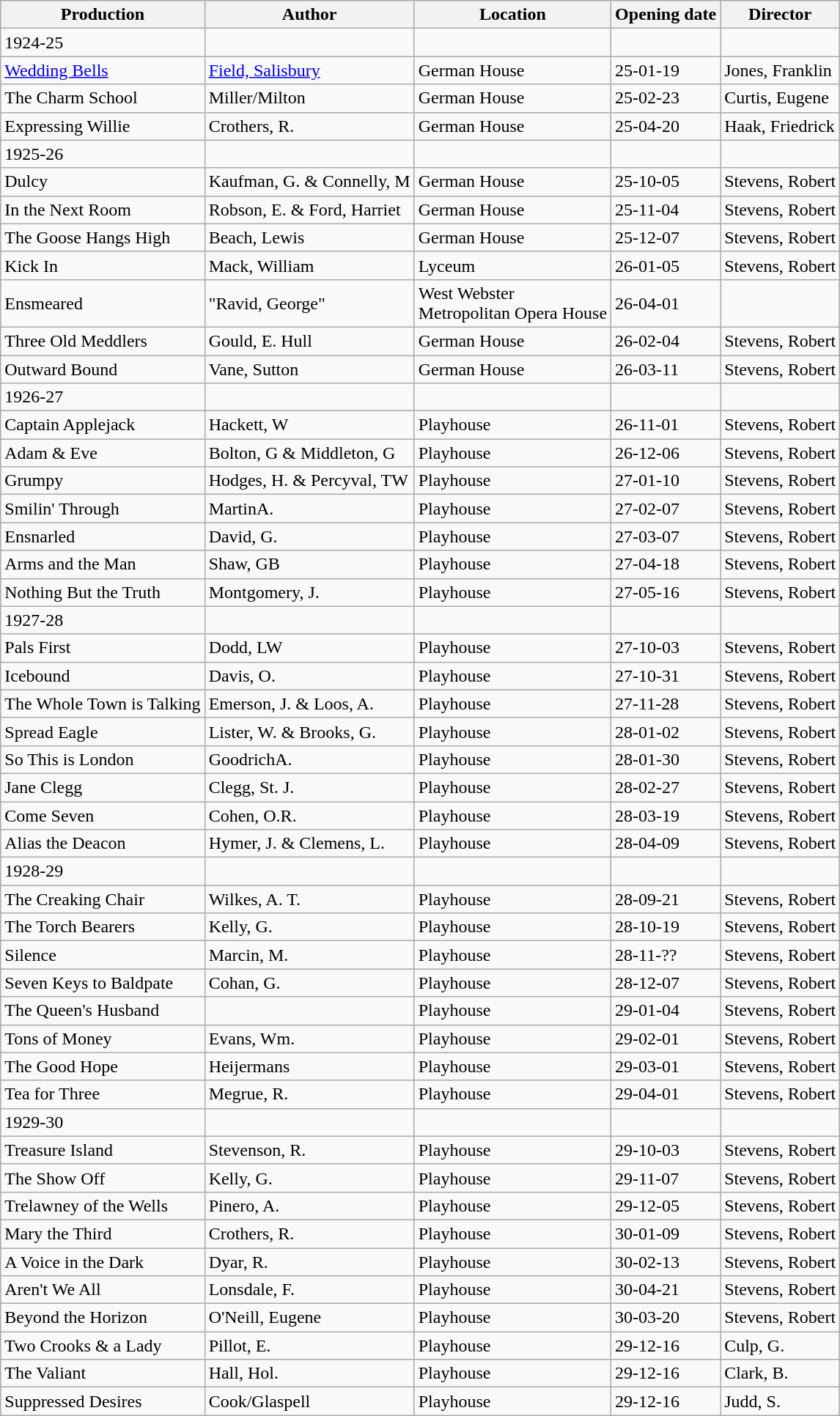<table class="wikitable" border="1">
<tr>
<th>Production</th>
<th>Author</th>
<th>Location</th>
<th>Opening date</th>
<th>Director</th>
</tr>
<tr>
<td>1924-25</td>
<td></td>
<td></td>
<td></td>
<td></td>
</tr>
<tr>
<td><a href='#'>Wedding Bells</a></td>
<td><a href='#'>Field, Salisbury</a></td>
<td>German House</td>
<td>25-01-19</td>
<td>Jones, Franklin</td>
</tr>
<tr>
<td>The Charm School</td>
<td>Miller/Milton</td>
<td>German House</td>
<td>25-02-23</td>
<td>Curtis, Eugene</td>
</tr>
<tr>
<td>Expressing Willie</td>
<td>Crothers, R.</td>
<td>German House</td>
<td>25-04-20</td>
<td>Haak, Friedrick</td>
</tr>
<tr>
<td>1925-26</td>
<td></td>
<td></td>
<td></td>
<td></td>
</tr>
<tr>
<td>Dulcy</td>
<td>Kaufman, G. & Connelly, M</td>
<td>German House</td>
<td>25-10-05</td>
<td>Stevens, Robert</td>
</tr>
<tr>
<td>In the Next Room</td>
<td>Robson, E. & Ford, Harriet</td>
<td>German House</td>
<td>25-11-04</td>
<td>Stevens, Robert</td>
</tr>
<tr>
<td>The Goose Hangs High</td>
<td>Beach, Lewis</td>
<td>German House</td>
<td>25-12-07</td>
<td>Stevens, Robert</td>
</tr>
<tr>
<td>Kick In</td>
<td>Mack, William</td>
<td>Lyceum</td>
<td>26-01-05</td>
<td>Stevens, Robert</td>
</tr>
<tr>
<td>Ensmeared</td>
<td>"Ravid, George"</td>
<td>West Webster<br>Metropolitan Opera House</td>
<td>26-04-01</td>
<td></td>
</tr>
<tr>
<td>Three Old Meddlers</td>
<td>Gould, E. Hull</td>
<td>German House</td>
<td>26-02-04</td>
<td>Stevens, Robert</td>
</tr>
<tr>
<td>Outward Bound</td>
<td>Vane, Sutton</td>
<td>German House</td>
<td>26-03-11</td>
<td>Stevens, Robert</td>
</tr>
<tr>
<td>1926-27</td>
<td></td>
<td></td>
<td></td>
<td></td>
</tr>
<tr>
<td>Captain Applejack</td>
<td>Hackett, W</td>
<td>Playhouse</td>
<td>26-11-01</td>
<td>Stevens, Robert</td>
</tr>
<tr>
<td>Adam & Eve</td>
<td>Bolton, G & Middleton, G</td>
<td>Playhouse</td>
<td>26-12-06</td>
<td>Stevens, Robert</td>
</tr>
<tr>
<td>Grumpy</td>
<td>Hodges, H. & Percyval, TW</td>
<td>Playhouse</td>
<td>27-01-10</td>
<td>Stevens, Robert</td>
</tr>
<tr>
<td>Smilin' Through</td>
<td>MartinA.</td>
<td>Playhouse</td>
<td>27-02-07</td>
<td>Stevens, Robert</td>
</tr>
<tr>
<td>Ensnarled</td>
<td>David, G.</td>
<td>Playhouse</td>
<td>27-03-07</td>
<td>Stevens, Robert</td>
</tr>
<tr>
<td>Arms and the Man</td>
<td>Shaw, GB</td>
<td>Playhouse</td>
<td>27-04-18</td>
<td>Stevens, Robert</td>
</tr>
<tr>
<td>Nothing But the Truth</td>
<td>Montgomery, J.</td>
<td>Playhouse</td>
<td>27-05-16</td>
<td>Stevens, Robert</td>
</tr>
<tr>
<td>1927-28</td>
<td></td>
<td></td>
<td></td>
<td></td>
</tr>
<tr>
<td>Pals First</td>
<td>Dodd, LW</td>
<td>Playhouse</td>
<td>27-10-03</td>
<td>Stevens, Robert</td>
</tr>
<tr>
<td>Icebound</td>
<td>Davis, O.</td>
<td>Playhouse</td>
<td>27-10-31</td>
<td>Stevens, Robert</td>
</tr>
<tr>
<td>The Whole Town is Talking</td>
<td>Emerson, J. & Loos, A.</td>
<td>Playhouse</td>
<td>27-11-28</td>
<td>Stevens, Robert</td>
</tr>
<tr>
<td>Spread Eagle</td>
<td>Lister, W. & Brooks, G.</td>
<td>Playhouse</td>
<td>28-01-02</td>
<td>Stevens, Robert</td>
</tr>
<tr>
<td>So This is London</td>
<td>GoodrichA.</td>
<td>Playhouse</td>
<td>28-01-30</td>
<td>Stevens, Robert</td>
</tr>
<tr>
<td>Jane Clegg</td>
<td>Clegg, St. J.</td>
<td>Playhouse</td>
<td>28-02-27</td>
<td>Stevens, Robert</td>
</tr>
<tr>
<td>Come Seven</td>
<td>Cohen, O.R.</td>
<td>Playhouse</td>
<td>28-03-19</td>
<td>Stevens, Robert</td>
</tr>
<tr>
<td>Alias the Deacon</td>
<td>Hymer, J. & Clemens, L.</td>
<td>Playhouse</td>
<td>28-04-09</td>
<td>Stevens, Robert</td>
</tr>
<tr>
<td>1928-29</td>
<td></td>
<td></td>
<td></td>
<td></td>
</tr>
<tr>
<td>The Creaking Chair</td>
<td>Wilkes, A. T.</td>
<td>Playhouse</td>
<td>28-09-21</td>
<td>Stevens, Robert</td>
</tr>
<tr>
<td>The Torch Bearers</td>
<td>Kelly, G.</td>
<td>Playhouse</td>
<td>28-10-19</td>
<td>Stevens, Robert</td>
</tr>
<tr>
<td>Silence</td>
<td>Marcin, M.</td>
<td>Playhouse</td>
<td>28-11-??</td>
<td>Stevens, Robert</td>
</tr>
<tr>
<td>Seven Keys to Baldpate</td>
<td>Cohan, G.</td>
<td>Playhouse</td>
<td>28-12-07</td>
<td>Stevens, Robert</td>
</tr>
<tr>
<td>The Queen's Husband</td>
<td></td>
<td>Playhouse</td>
<td>29-01-04</td>
<td>Stevens, Robert</td>
</tr>
<tr>
<td>Tons of Money</td>
<td>Evans, Wm.</td>
<td>Playhouse</td>
<td>29-02-01</td>
<td>Stevens, Robert</td>
</tr>
<tr>
<td>The Good Hope</td>
<td>Heijermans</td>
<td>Playhouse</td>
<td>29-03-01</td>
<td>Stevens, Robert</td>
</tr>
<tr>
<td>Tea for Three</td>
<td>Megrue, R.</td>
<td>Playhouse</td>
<td>29-04-01</td>
<td>Stevens, Robert</td>
</tr>
<tr>
<td>1929-30</td>
<td></td>
<td></td>
<td></td>
<td></td>
</tr>
<tr>
<td>Treasure Island</td>
<td>Stevenson, R.</td>
<td>Playhouse</td>
<td>29-10-03</td>
<td>Stevens, Robert</td>
</tr>
<tr>
<td>The Show Off</td>
<td>Kelly, G.</td>
<td>Playhouse</td>
<td>29-11-07</td>
<td>Stevens, Robert</td>
</tr>
<tr>
<td>Trelawney of the Wells</td>
<td>Pinero, A.</td>
<td>Playhouse</td>
<td>29-12-05</td>
<td>Stevens, Robert</td>
</tr>
<tr>
<td>Mary the Third</td>
<td>Crothers, R.</td>
<td>Playhouse</td>
<td>30-01-09</td>
<td>Stevens, Robert</td>
</tr>
<tr>
<td>A Voice in the Dark</td>
<td>Dyar, R.</td>
<td>Playhouse</td>
<td>30-02-13</td>
<td>Stevens, Robert</td>
</tr>
<tr>
<td>Aren't We All</td>
<td>Lonsdale, F.</td>
<td>Playhouse</td>
<td>30-04-21</td>
<td>Stevens, Robert</td>
</tr>
<tr>
<td>Beyond the Horizon</td>
<td>O'Neill, Eugene</td>
<td>Playhouse</td>
<td>30-03-20</td>
<td>Stevens, Robert</td>
</tr>
<tr>
<td>Two Crooks & a Lady</td>
<td>Pillot, E.</td>
<td>Playhouse</td>
<td>29-12-16</td>
<td>Culp, G.</td>
</tr>
<tr>
<td>The Valiant</td>
<td>Hall, Hol.</td>
<td>Playhouse</td>
<td>29-12-16</td>
<td>Clark, B.</td>
</tr>
<tr>
<td>Suppressed Desires</td>
<td>Cook/Glaspell</td>
<td>Playhouse</td>
<td>29-12-16</td>
<td>Judd, S.</td>
</tr>
</table>
